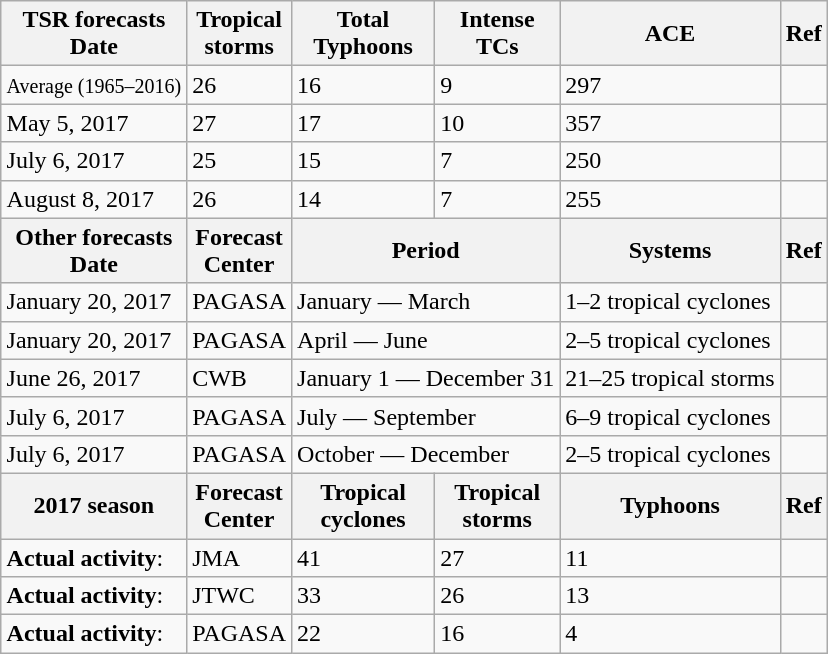<table class="wikitable" style="float:right">
<tr>
<th>TSR forecasts<br>Date</th>
<th>Tropical<br>storms</th>
<th>Total<br>Typhoons</th>
<th>Intense<br>TCs</th>
<th>ACE</th>
<th>Ref</th>
</tr>
<tr>
<td><small>Average (1965–2016)</small></td>
<td>26</td>
<td>16</td>
<td>9</td>
<td>297</td>
<td></td>
</tr>
<tr>
<td>May 5, 2017</td>
<td>27</td>
<td>17</td>
<td>10</td>
<td>357</td>
<td></td>
</tr>
<tr>
<td>July 6, 2017</td>
<td>25</td>
<td>15</td>
<td>7</td>
<td>250</td>
<td></td>
</tr>
<tr>
<td>August 8, 2017</td>
<td>26</td>
<td>14</td>
<td>7</td>
<td>255</td>
<td></td>
</tr>
<tr>
<th>Other forecasts<br>Date</th>
<th>Forecast<br>Center</th>
<th colspan=2>Period</th>
<th>Systems</th>
<th>Ref</th>
</tr>
<tr>
<td>January 20, 2017</td>
<td>PAGASA</td>
<td colspan=2>January — March</td>
<td>1–2 tropical cyclones</td>
<td></td>
</tr>
<tr>
<td>January 20, 2017</td>
<td>PAGASA</td>
<td colspan=2>April — June</td>
<td>2–5 tropical cyclones</td>
<td></td>
</tr>
<tr>
<td>June 26, 2017</td>
<td>CWB</td>
<td colspan=2>January 1 — December 31</td>
<td>21–25 tropical storms</td>
<td></td>
</tr>
<tr>
<td>July 6, 2017</td>
<td>PAGASA</td>
<td colspan=2>July — September</td>
<td>6–9 tropical cyclones</td>
<td></td>
</tr>
<tr>
<td>July 6, 2017</td>
<td>PAGASA</td>
<td colspan=2>October — December</td>
<td>2–5 tropical cyclones</td>
<td></td>
</tr>
<tr>
<th>2017 season</th>
<th>Forecast<br>Center</th>
<th>Tropical<br>cyclones</th>
<th>Tropical<br>storms</th>
<th>Typhoons</th>
<th>Ref</th>
</tr>
<tr>
<td><strong>Actual activity</strong>:</td>
<td>JMA</td>
<td>41</td>
<td>27</td>
<td>11</td>
<td></td>
</tr>
<tr>
<td><strong>Actual activity</strong>:</td>
<td>JTWC</td>
<td>33</td>
<td>26</td>
<td>13</td>
<td></td>
</tr>
<tr>
<td><strong>Actual activity</strong>:</td>
<td>PAGASA</td>
<td>22</td>
<td>16</td>
<td>4</td>
<td></td>
</tr>
</table>
